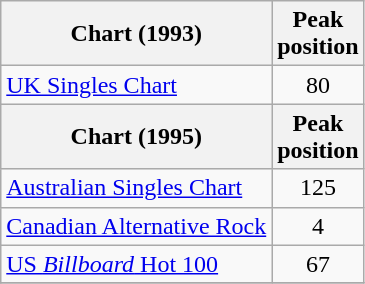<table class="wikitable">
<tr>
<th align="center">Chart (1993)</th>
<th align="center">Peak<br>position</th>
</tr>
<tr>
<td align="left"><a href='#'>UK Singles Chart</a></td>
<td align="center">80</td>
</tr>
<tr>
<th align="center">Chart (1995)</th>
<th align="center">Peak<br>position</th>
</tr>
<tr>
<td align="left"><a href='#'>Australian Singles Chart</a></td>
<td align="center">125</td>
</tr>
<tr>
<td align="left"><a href='#'>Canadian Alternative Rock</a></td>
<td align="center">4</td>
</tr>
<tr>
<td align="left"><a href='#'>US <em>Billboard</em> Hot 100</a></td>
<td align="center">67</td>
</tr>
<tr>
</tr>
</table>
